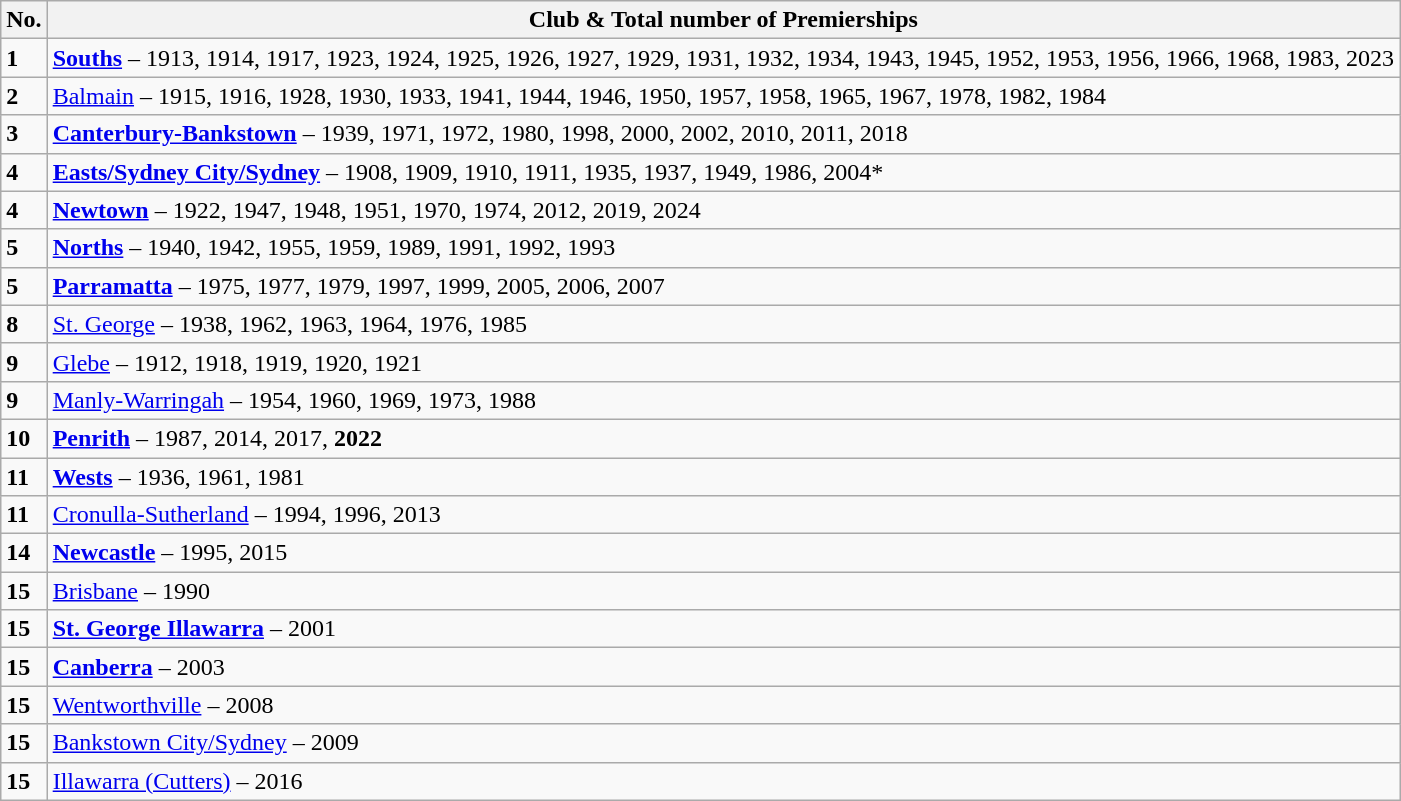<table class="wikitable" style="text-align: left;">
<tr>
<th>No.</th>
<th>Club & Total number of Premierships</th>
</tr>
<tr>
<td><strong>1</strong></td>
<td><strong> <a href='#'>Souths</a></strong> – 1913, 1914, 1917, 1923, 1924, 1925, 1926, 1927, 1929, 1931, 1932, 1934, 1943, 1945, 1952, 1953, 1956, 1966, 1968, 1983, 2023</td>
</tr>
<tr>
<td><strong>2</strong></td>
<td> <a href='#'>Balmain</a> – 1915, 1916, 1928, 1930, 1933, 1941, 1944, 1946, 1950, 1957, 1958, 1965, 1967, 1978, 1982, 1984</td>
</tr>
<tr>
<td><strong>3</strong></td>
<td><strong> <a href='#'>Canterbury-Bankstown</a></strong> – 1939, 1971, 1972, 1980, 1998, 2000, 2002, 2010, 2011, 2018</td>
</tr>
<tr>
<td><strong>4</strong></td>
<td> <strong><a href='#'>Easts/Sydney City/Sydney</a></strong> – 1908, 1909, 1910, 1911, 1935, 1937, 1949, 1986, 2004*</td>
</tr>
<tr>
<td><strong>4</strong></td>
<td> <strong><a href='#'>Newtown</a></strong> – 1922, 1947, 1948, 1951, 1970, 1974, 2012, 2019, 2024</td>
</tr>
<tr>
<td><strong>5</strong></td>
<td> <strong><a href='#'>Norths</a></strong> – 1940, 1942, 1955, 1959, 1989, 1991, 1992, 1993</td>
</tr>
<tr>
<td><strong>5</strong></td>
<td><strong> <a href='#'>Parramatta</a></strong> – 1975, 1977, 1979, 1997, 1999, 2005, 2006, 2007</td>
</tr>
<tr>
<td><strong>8</strong></td>
<td> <a href='#'>St. George</a> – 1938, 1962, 1963, 1964, 1976, 1985</td>
</tr>
<tr>
<td><strong>9</strong></td>
<td> <a href='#'>Glebe</a> – 1912, 1918, 1919, 1920, 1921</td>
</tr>
<tr>
<td><strong>9</strong></td>
<td> <a href='#'>Manly-Warringah</a> – 1954, 1960, 1969, 1973, 1988</td>
</tr>
<tr>
<td><strong>10</strong></td>
<td> <strong><a href='#'>Penrith</a></strong> – 1987, 2014, 2017, <strong>2022</strong></td>
</tr>
<tr>
<td><strong>11</strong></td>
<td><strong> <a href='#'>Wests</a></strong> – 1936, 1961, 1981</td>
</tr>
<tr>
<td><strong>11</strong></td>
<td> <a href='#'>Cronulla-Sutherland</a> – 1994, 1996, 2013</td>
</tr>
<tr>
<td><strong>14</strong></td>
<td> <strong><a href='#'>Newcastle</a></strong> – 1995, 2015</td>
</tr>
<tr>
<td><strong>15</strong></td>
<td> <a href='#'>Brisbane</a> – 1990</td>
</tr>
<tr>
<td><strong>15</strong></td>
<td><strong> <a href='#'>St. George Illawarra</a></strong> – 2001</td>
</tr>
<tr>
<td><strong>15</strong></td>
<td> <strong><a href='#'>Canberra</a></strong> – 2003</td>
</tr>
<tr>
<td><strong>15</strong></td>
<td> <a href='#'>Wentworthville</a> – 2008</td>
</tr>
<tr>
<td><strong>15</strong></td>
<td> <a href='#'>Bankstown City/Sydney</a> – 2009</td>
</tr>
<tr>
<td><strong>15</strong></td>
<td> <a href='#'>Illawarra (Cutters)</a> – 2016</td>
</tr>
</table>
